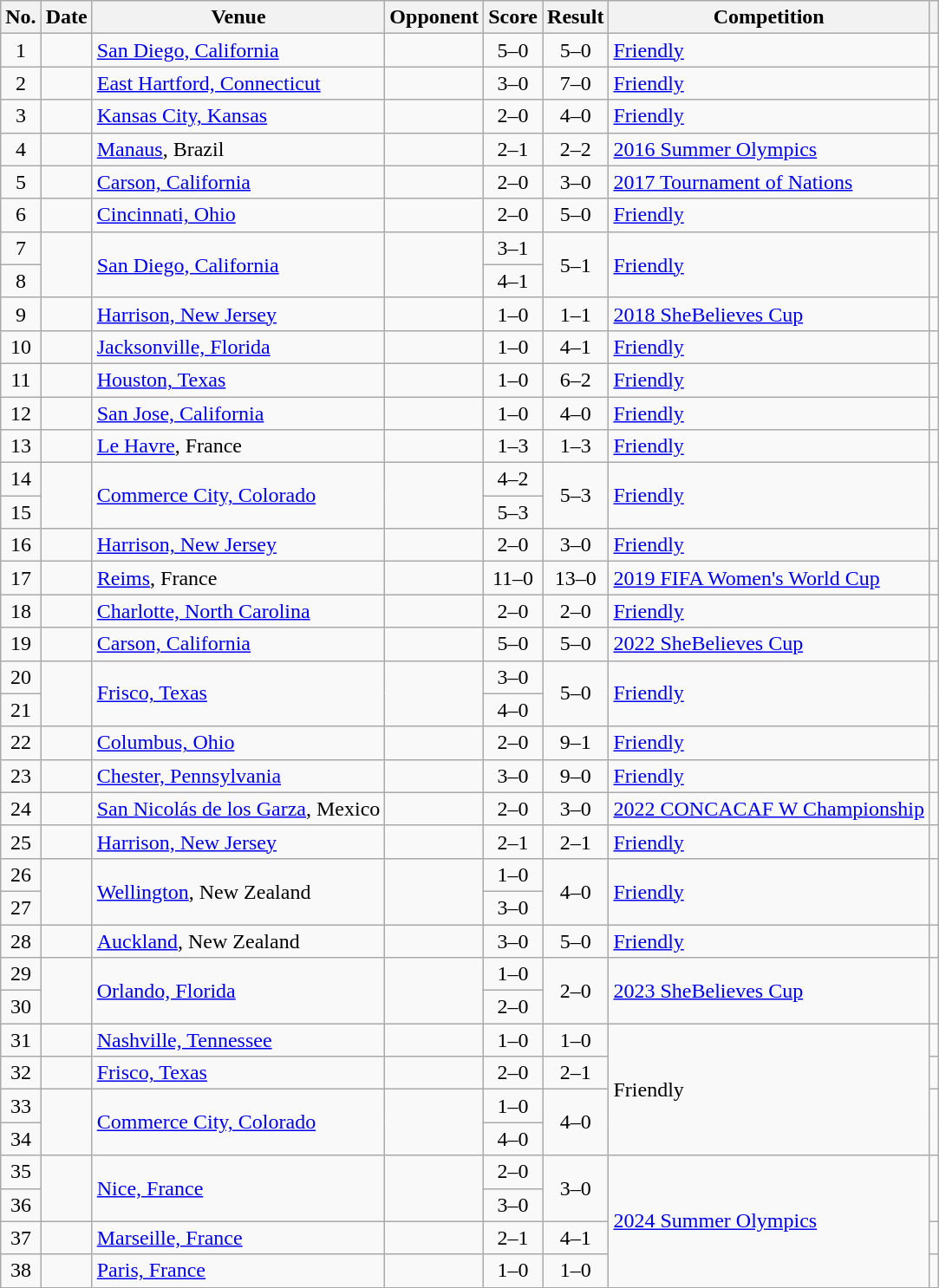<table class="wikitable sortable">
<tr>
<th scope="col">No.</th>
<th scope="col">Date</th>
<th scope="col">Venue</th>
<th scope="col">Opponent</th>
<th scope="col">Score</th>
<th scope="col">Result</th>
<th scope="col">Competition</th>
<th scope="col" class="unsortable"></th>
</tr>
<tr>
<td style="text-align:center">1</td>
<td></td>
<td><a href='#'>San Diego, California</a></td>
<td></td>
<td style="text-align:center">5–0</td>
<td style="text-align:center">5–0</td>
<td><a href='#'>Friendly</a></td>
<td></td>
</tr>
<tr>
<td style="text-align:center">2</td>
<td></td>
<td><a href='#'>East Hartford, Connecticut</a></td>
<td></td>
<td style="text-align:center">3–0</td>
<td style="text-align:center">7–0</td>
<td><a href='#'>Friendly</a></td>
<td></td>
</tr>
<tr>
<td style="text-align:center">3</td>
<td></td>
<td><a href='#'>Kansas City, Kansas</a></td>
<td></td>
<td style="text-align:center">2–0</td>
<td style="text-align:center">4–0</td>
<td><a href='#'>Friendly</a></td>
<td></td>
</tr>
<tr>
<td style="text-align:center">4</td>
<td></td>
<td><a href='#'>Manaus</a>, Brazil</td>
<td></td>
<td style="text-align:center">2–1</td>
<td style="text-align:center">2–2</td>
<td><a href='#'>2016 Summer Olympics</a></td>
<td></td>
</tr>
<tr>
<td style="text-align:center">5</td>
<td></td>
<td><a href='#'>Carson, California</a></td>
<td></td>
<td style="text-align:center">2–0</td>
<td style="text-align:center">3–0</td>
<td><a href='#'>2017 Tournament of Nations</a></td>
<td></td>
</tr>
<tr>
<td style="text-align:center">6</td>
<td></td>
<td><a href='#'>Cincinnati, Ohio</a></td>
<td></td>
<td style="text-align:center">2–0</td>
<td style="text-align:center">5–0</td>
<td><a href='#'>Friendly</a></td>
<td></td>
</tr>
<tr>
<td style="text-align:center">7</td>
<td rowspan="2"></td>
<td rowspan="2"><a href='#'>San Diego, California</a></td>
<td rowspan="2"></td>
<td style="text-align:center">3–1</td>
<td rowspan="2" style="text-align:center">5–1</td>
<td rowspan="2"><a href='#'>Friendly</a></td>
<td rowspan="2"></td>
</tr>
<tr>
<td style="text-align:center">8</td>
<td style="text-align:center">4–1</td>
</tr>
<tr>
<td style="text-align:center">9</td>
<td></td>
<td><a href='#'>Harrison, New Jersey</a></td>
<td></td>
<td style="text-align:center">1–0</td>
<td style="text-align:center">1–1</td>
<td><a href='#'>2018 SheBelieves Cup</a></td>
<td></td>
</tr>
<tr>
<td style="text-align:center">10</td>
<td></td>
<td><a href='#'>Jacksonville, Florida</a></td>
<td></td>
<td style="text-align:center">1–0</td>
<td style="text-align:center">4–1</td>
<td><a href='#'>Friendly</a></td>
<td></td>
</tr>
<tr>
<td style="text-align:center">11</td>
<td></td>
<td><a href='#'>Houston, Texas</a></td>
<td></td>
<td style="text-align:center">1–0</td>
<td style="text-align:center">6–2</td>
<td><a href='#'>Friendly</a></td>
<td></td>
</tr>
<tr>
<td style="text-align:center">12</td>
<td></td>
<td><a href='#'>San Jose, California</a></td>
<td></td>
<td style="text-align:center">1–0</td>
<td style="text-align:center">4–0</td>
<td><a href='#'>Friendly</a></td>
<td></td>
</tr>
<tr>
<td style="text-align:center">13</td>
<td></td>
<td><a href='#'>Le Havre</a>, France</td>
<td></td>
<td style="text-align:center">1–3</td>
<td style="text-align:center">1–3</td>
<td><a href='#'>Friendly</a></td>
<td></td>
</tr>
<tr>
<td style="text-align:center">14</td>
<td rowspan="2"></td>
<td rowspan="2"><a href='#'>Commerce City, Colorado</a></td>
<td rowspan="2"></td>
<td style="text-align:center">4–2</td>
<td rowspan="2" style="text-align:center">5–3</td>
<td rowspan="2"><a href='#'>Friendly</a></td>
<td rowspan="2"></td>
</tr>
<tr>
<td style="text-align:center">15</td>
<td style="text-align:center">5–3</td>
</tr>
<tr>
<td style="text-align:center">16</td>
<td></td>
<td><a href='#'>Harrison, New Jersey</a></td>
<td></td>
<td style="text-align:center">2–0</td>
<td style="text-align:center">3–0</td>
<td><a href='#'>Friendly</a></td>
<td></td>
</tr>
<tr>
<td style="text-align:center">17</td>
<td></td>
<td><a href='#'>Reims</a>, France</td>
<td></td>
<td style="text-align:center">11–0</td>
<td style="text-align:center">13–0</td>
<td><a href='#'>2019 FIFA Women's World Cup</a></td>
<td></td>
</tr>
<tr>
<td style="text-align:center">18</td>
<td></td>
<td><a href='#'>Charlotte, North Carolina</a></td>
<td></td>
<td style="text-align:center">2–0</td>
<td style="text-align:center">2–0</td>
<td><a href='#'>Friendly</a></td>
<td></td>
</tr>
<tr>
<td style="text-align:center">19</td>
<td></td>
<td><a href='#'>Carson, California</a></td>
<td></td>
<td style="text-align:center">5–0</td>
<td style="text-align:center">5–0</td>
<td><a href='#'>2022 SheBelieves Cup</a></td>
<td></td>
</tr>
<tr>
<td style="text-align:center">20</td>
<td rowspan="2"></td>
<td rowspan="2"><a href='#'>Frisco, Texas</a></td>
<td rowspan="2"></td>
<td style="text-align:center">3–0</td>
<td rowspan="2" style="text-align:center">5–0</td>
<td rowspan="2"><a href='#'>Friendly</a></td>
<td rowspan="2"></td>
</tr>
<tr>
<td style="text-align:center">21</td>
<td style="text-align:center">4–0</td>
</tr>
<tr>
<td style="text-align:center">22</td>
<td></td>
<td><a href='#'>Columbus, Ohio</a></td>
<td></td>
<td style="text-align:center">2–0</td>
<td style="text-align:center">9–1</td>
<td><a href='#'>Friendly</a></td>
<td></td>
</tr>
<tr>
<td style="text-align:center">23</td>
<td></td>
<td><a href='#'>Chester, Pennsylvania</a></td>
<td></td>
<td style="text-align:center">3–0</td>
<td style="text-align:center">9–0</td>
<td><a href='#'>Friendly</a></td>
<td></td>
</tr>
<tr>
<td style="text-align:center">24</td>
<td></td>
<td><a href='#'>San Nicolás de los Garza</a>, Mexico</td>
<td></td>
<td style="text-align:center">2–0</td>
<td style="text-align:center">3–0</td>
<td><a href='#'>2022 CONCACAF W Championship</a></td>
<td></td>
</tr>
<tr>
<td style="text-align:center">25</td>
<td></td>
<td><a href='#'>Harrison, New Jersey</a></td>
<td></td>
<td style="text-align:center">2–1</td>
<td style="text-align:center">2–1</td>
<td><a href='#'>Friendly</a></td>
<td></td>
</tr>
<tr>
<td style="text-align:center">26</td>
<td rowspan="2"></td>
<td rowspan="2"><a href='#'>Wellington</a>, New Zealand</td>
<td rowspan="2"></td>
<td style="text-align:center">1–0</td>
<td rowspan="2" style="text-align:center">4–0</td>
<td rowspan="2"><a href='#'>Friendly</a></td>
<td rowspan="2"></td>
</tr>
<tr>
<td style="text-align:center">27</td>
<td style="text-align:center">3–0</td>
</tr>
<tr>
<td style="text-align:center">28</td>
<td></td>
<td><a href='#'>Auckland</a>, New Zealand</td>
<td></td>
<td style="text-align:center">3–0</td>
<td style="text-align:center">5–0</td>
<td><a href='#'>Friendly</a></td>
<td></td>
</tr>
<tr>
<td style="text-align:center">29</td>
<td rowspan="2"></td>
<td rowspan="2"><a href='#'>Orlando, Florida</a></td>
<td rowspan="2"></td>
<td style="text-align:center">1–0</td>
<td rowspan="2" style="text-align:center">2–0</td>
<td rowspan="2"><a href='#'>2023 SheBelieves Cup</a></td>
<td rowspan="2"></td>
</tr>
<tr>
<td style="text-align:center">30</td>
<td style="text-align:center">2–0</td>
</tr>
<tr>
<td style="text-align:center">31</td>
<td></td>
<td><a href='#'>Nashville, Tennessee</a></td>
<td></td>
<td style="text-align:center">1–0</td>
<td style="text-align:center">1–0</td>
<td rowspan=4>Friendly</td>
<td></td>
</tr>
<tr>
<td style="text-align:center">32</td>
<td></td>
<td><a href='#'>Frisco, Texas</a></td>
<td></td>
<td style="text-align:center">2–0</td>
<td style="text-align:center">2–1</td>
<td></td>
</tr>
<tr>
<td style="text-align:center">33</td>
<td rowspan=2></td>
<td rowspan=2><a href='#'>Commerce City, Colorado</a></td>
<td rowspan=2></td>
<td style="text-align:center">1–0</td>
<td rowspan=2 style="text-align:center">4–0</td>
<td rowspan=2></td>
</tr>
<tr>
<td style="text-align:center">34</td>
<td style="text-align:center">4–0</td>
</tr>
<tr>
<td style="text-align:center">35</td>
<td rowspan=2></td>
<td rowspan=2><a href='#'>Nice, France</a></td>
<td rowspan=2></td>
<td style="text-align:center">2–0</td>
<td rowspan=2 style="text-align:center">3–0</td>
<td rowspan=4><a href='#'>2024 Summer Olympics</a></td>
<td rowspan=2></td>
</tr>
<tr>
<td style="text-align:center">36</td>
<td style="text-align:center">3–0</td>
</tr>
<tr>
<td style="text-align:center">37</td>
<td></td>
<td><a href='#'>Marseille, France</a></td>
<td></td>
<td style="text-align:center">2–1</td>
<td style="text-align:center">4–1</td>
<td></td>
</tr>
<tr>
<td style="text-align:center">38</td>
<td></td>
<td><a href='#'>Paris, France</a></td>
<td></td>
<td style="text-align:center">1–0</td>
<td style="text-align:center">1–0</td>
<td></td>
</tr>
</table>
